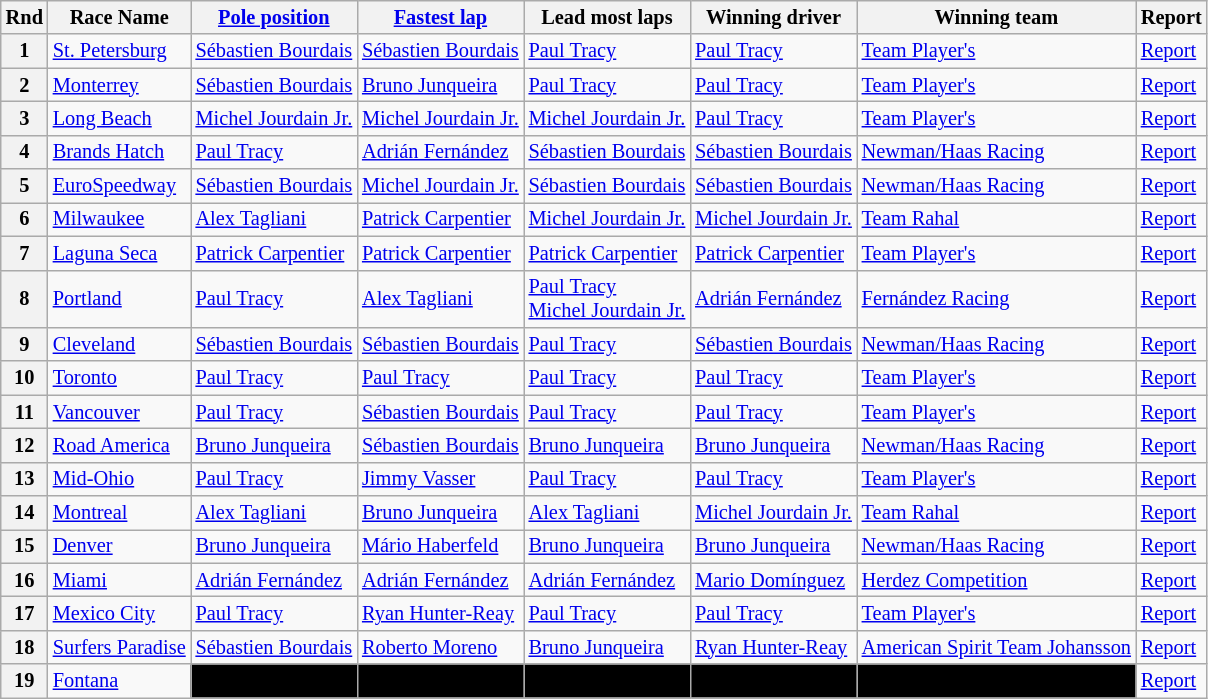<table class="wikitable" style="font-size: 85%;">
<tr>
<th>Rnd</th>
<th>Race Name</th>
<th><a href='#'>Pole position</a></th>
<th><a href='#'>Fastest lap</a></th>
<th>Lead most laps</th>
<th>Winning driver</th>
<th>Winning team</th>
<th>Report</th>
</tr>
<tr>
<th>1</th>
<td> <a href='#'>St. Petersburg</a></td>
<td nowrap> <a href='#'>Sébastien Bourdais</a> </td>
<td nowrap> <a href='#'>Sébastien Bourdais</a> </td>
<td> <a href='#'>Paul Tracy</a></td>
<td> <a href='#'>Paul Tracy</a></td>
<td><a href='#'>Team Player's</a></td>
<td><a href='#'>Report</a></td>
</tr>
<tr>
<th>2</th>
<td> <a href='#'>Monterrey</a></td>
<td> <a href='#'>Sébastien Bourdais</a> </td>
<td> <a href='#'>Bruno Junqueira</a></td>
<td> <a href='#'>Paul Tracy</a></td>
<td> <a href='#'>Paul Tracy</a></td>
<td><a href='#'>Team Player's</a></td>
<td><a href='#'>Report</a></td>
</tr>
<tr>
<th>3</th>
<td> <a href='#'>Long Beach</a></td>
<td> <a href='#'>Michel Jourdain Jr.</a></td>
<td> <a href='#'>Michel Jourdain Jr.</a></td>
<td> <a href='#'>Michel Jourdain Jr.</a></td>
<td> <a href='#'>Paul Tracy</a></td>
<td><a href='#'>Team Player's</a></td>
<td><a href='#'>Report</a></td>
</tr>
<tr>
<th>4</th>
<td> <a href='#'>Brands Hatch</a></td>
<td> <a href='#'>Paul Tracy</a></td>
<td> <a href='#'>Adrián Fernández</a></td>
<td nowrap> <a href='#'>Sébastien Bourdais</a> </td>
<td nowrap> <a href='#'>Sébastien Bourdais</a> </td>
<td nowrap><a href='#'>Newman/Haas Racing</a></td>
<td><a href='#'>Report</a></td>
</tr>
<tr>
<th>5</th>
<td nowrap> <a href='#'>EuroSpeedway</a></td>
<td> <a href='#'>Sébastien Bourdais</a> </td>
<td> <a href='#'>Michel Jourdain Jr.</a></td>
<td> <a href='#'>Sébastien Bourdais</a> </td>
<td> <a href='#'>Sébastien Bourdais</a> </td>
<td><a href='#'>Newman/Haas Racing</a></td>
<td><a href='#'>Report</a></td>
</tr>
<tr>
<th>6</th>
<td> <a href='#'>Milwaukee</a></td>
<td> <a href='#'>Alex Tagliani</a></td>
<td> <a href='#'>Patrick Carpentier</a></td>
<td> <a href='#'>Michel Jourdain Jr.</a></td>
<td> <a href='#'>Michel Jourdain Jr.</a></td>
<td><a href='#'>Team Rahal</a></td>
<td><a href='#'>Report</a></td>
</tr>
<tr>
<th>7</th>
<td> <a href='#'>Laguna Seca</a></td>
<td> <a href='#'>Patrick Carpentier</a></td>
<td> <a href='#'>Patrick Carpentier</a></td>
<td> <a href='#'>Patrick Carpentier</a></td>
<td> <a href='#'>Patrick Carpentier</a></td>
<td><a href='#'>Team Player's</a></td>
<td><a href='#'>Report</a></td>
</tr>
<tr>
<th>8</th>
<td> <a href='#'>Portland</a></td>
<td> <a href='#'>Paul Tracy</a></td>
<td> <a href='#'>Alex Tagliani</a></td>
<td> <a href='#'>Paul Tracy</a><br> <a href='#'>Michel Jourdain Jr.</a></td>
<td> <a href='#'>Adrián Fernández</a></td>
<td><a href='#'>Fernández Racing</a></td>
<td><a href='#'>Report</a></td>
</tr>
<tr>
<th>9</th>
<td> <a href='#'>Cleveland</a></td>
<td> <a href='#'>Sébastien Bourdais</a> </td>
<td> <a href='#'>Sébastien Bourdais</a> </td>
<td> <a href='#'>Paul Tracy</a></td>
<td> <a href='#'>Sébastien Bourdais</a> </td>
<td><a href='#'>Newman/Haas Racing</a></td>
<td><a href='#'>Report</a></td>
</tr>
<tr>
<th>10</th>
<td> <a href='#'>Toronto</a></td>
<td> <a href='#'>Paul Tracy</a></td>
<td> <a href='#'>Paul Tracy</a></td>
<td> <a href='#'>Paul Tracy</a></td>
<td> <a href='#'>Paul Tracy</a></td>
<td><a href='#'>Team Player's</a></td>
<td><a href='#'>Report</a></td>
</tr>
<tr>
<th>11</th>
<td> <a href='#'>Vancouver</a></td>
<td> <a href='#'>Paul Tracy</a></td>
<td> <a href='#'>Sébastien Bourdais</a> </td>
<td> <a href='#'>Paul Tracy</a></td>
<td> <a href='#'>Paul Tracy</a></td>
<td><a href='#'>Team Player's</a></td>
<td><a href='#'>Report</a></td>
</tr>
<tr>
<th>12</th>
<td> <a href='#'>Road America</a></td>
<td> <a href='#'>Bruno Junqueira</a></td>
<td> <a href='#'>Sébastien Bourdais</a> </td>
<td> <a href='#'>Bruno Junqueira</a></td>
<td> <a href='#'>Bruno Junqueira</a></td>
<td><a href='#'>Newman/Haas Racing</a></td>
<td><a href='#'>Report</a></td>
</tr>
<tr>
<th>13</th>
<td> <a href='#'>Mid-Ohio</a></td>
<td> <a href='#'>Paul Tracy</a></td>
<td> <a href='#'>Jimmy Vasser</a></td>
<td> <a href='#'>Paul Tracy</a></td>
<td> <a href='#'>Paul Tracy</a></td>
<td><a href='#'>Team Player's</a></td>
<td><a href='#'>Report</a></td>
</tr>
<tr>
<th>14</th>
<td> <a href='#'>Montreal</a></td>
<td> <a href='#'>Alex Tagliani</a></td>
<td> <a href='#'>Bruno Junqueira</a></td>
<td> <a href='#'>Alex Tagliani</a></td>
<td> <a href='#'>Michel Jourdain Jr.</a></td>
<td><a href='#'>Team Rahal</a></td>
<td><a href='#'>Report</a></td>
</tr>
<tr>
<th>15</th>
<td> <a href='#'>Denver</a></td>
<td> <a href='#'>Bruno Junqueira</a></td>
<td> <a href='#'>Mário Haberfeld</a> </td>
<td> <a href='#'>Bruno Junqueira</a></td>
<td> <a href='#'>Bruno Junqueira</a></td>
<td><a href='#'>Newman/Haas Racing</a></td>
<td><a href='#'>Report</a></td>
</tr>
<tr>
<th>16</th>
<td> <a href='#'>Miami</a></td>
<td> <a href='#'>Adrián Fernández</a></td>
<td> <a href='#'>Adrián Fernández</a></td>
<td> <a href='#'>Adrián Fernández</a></td>
<td> <a href='#'>Mario Domínguez</a></td>
<td><a href='#'>Herdez Competition</a></td>
<td><a href='#'>Report</a></td>
</tr>
<tr>
<th>17</th>
<td> <a href='#'>Mexico City</a></td>
<td> <a href='#'>Paul Tracy</a></td>
<td> <a href='#'>Ryan Hunter-Reay</a> </td>
<td> <a href='#'>Paul Tracy</a></td>
<td> <a href='#'>Paul Tracy</a></td>
<td><a href='#'>Team Player's</a></td>
<td><a href='#'>Report</a></td>
</tr>
<tr>
<th>18</th>
<td nowrap> <a href='#'>Surfers Paradise</a></td>
<td> <a href='#'>Sébastien Bourdais</a> </td>
<td> <a href='#'>Roberto Moreno</a></td>
<td> <a href='#'>Bruno Junqueira</a></td>
<td> <a href='#'>Ryan Hunter-Reay</a> </td>
<td nowrap><a href='#'>American Spirit Team Johansson</a></td>
<td><a href='#'>Report</a></td>
</tr>
<tr>
<th>19</th>
<td> <a href='#'>Fontana</a></td>
<td style="background:#000000;"></td>
<td style="background:#000000;"></td>
<td style="background:#000000;"></td>
<td style="background:#000000;"></td>
<td style="background:#000000;"></td>
<td><a href='#'>Report</a></td>
</tr>
</table>
